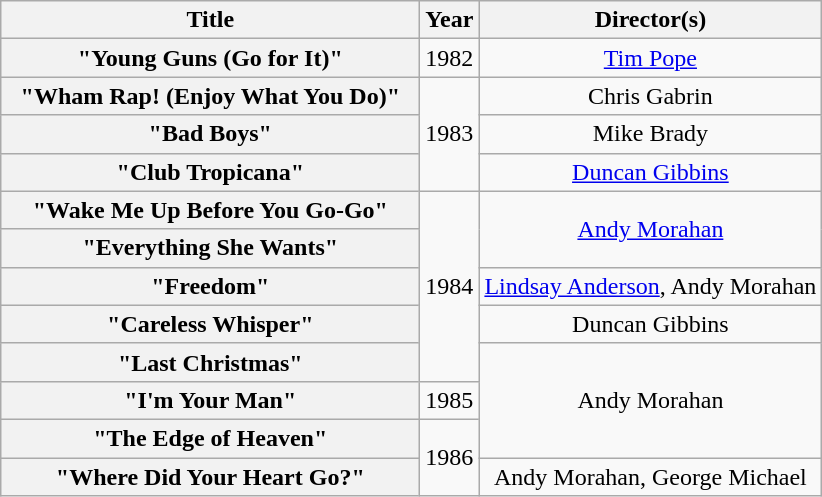<table class="wikitable plainrowheaders" style="text-align:center;">
<tr>
<th scope="col" style="width:17em;">Title</th>
<th scope="col">Year</th>
<th scope="col">Director(s)</th>
</tr>
<tr>
<th scope="row">"Young Guns (Go for It)"</th>
<td>1982</td>
<td><a href='#'>Tim Pope</a></td>
</tr>
<tr>
<th scope="row">"Wham Rap! (Enjoy What You Do)"</th>
<td rowspan="3">1983</td>
<td>Chris Gabrin</td>
</tr>
<tr>
<th scope="row">"Bad Boys"</th>
<td>Mike Brady</td>
</tr>
<tr>
<th scope="row">"Club Tropicana"</th>
<td><a href='#'>Duncan Gibbins</a></td>
</tr>
<tr>
<th scope="row">"Wake Me Up Before You Go-Go"</th>
<td rowspan="5">1984</td>
<td rowspan="2"><a href='#'>Andy Morahan</a></td>
</tr>
<tr>
<th scope="row">"Everything She Wants"</th>
</tr>
<tr>
<th scope="row">"Freedom"</th>
<td><a href='#'>Lindsay Anderson</a>, Andy Morahan</td>
</tr>
<tr>
<th scope="row">"Careless Whisper"</th>
<td>Duncan Gibbins</td>
</tr>
<tr>
<th scope="row">"Last Christmas"</th>
<td rowspan="3">Andy Morahan</td>
</tr>
<tr>
<th scope="row">"I'm Your Man"</th>
<td>1985</td>
</tr>
<tr>
<th scope="row">"The Edge of Heaven"</th>
<td rowspan="2">1986</td>
</tr>
<tr>
<th scope="row">"Where Did Your Heart Go?"</th>
<td>Andy Morahan, George Michael</td>
</tr>
</table>
